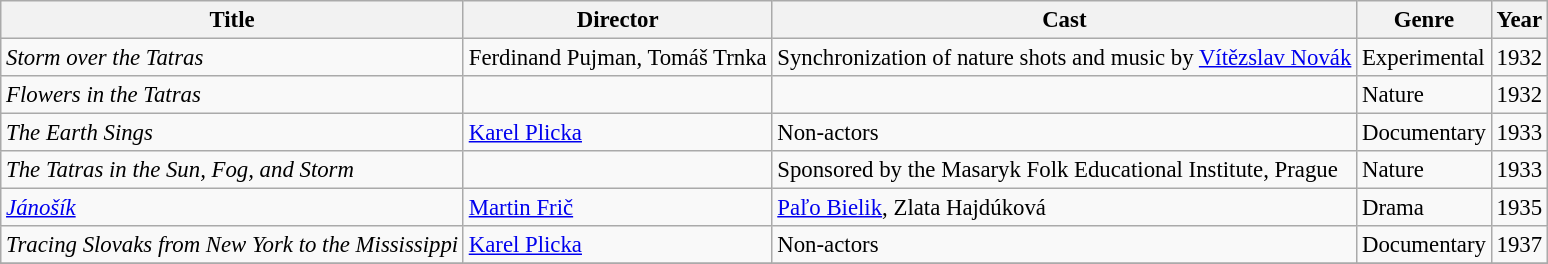<table class="wikitable" style="font-size: 95%;">
<tr>
<th>Title</th>
<th>Director</th>
<th>Cast</th>
<th>Genre</th>
<th>Year</th>
</tr>
<tr>
<td><em>Storm over the Tatras</em></td>
<td>Ferdinand Pujman, Tomáš Trnka</td>
<td>Synchronization of nature shots and music by <a href='#'>Vítězslav Novák</a></td>
<td>Experimental</td>
<td>1932</td>
</tr>
<tr>
<td><em>Flowers in the Tatras</em></td>
<td></td>
<td></td>
<td>Nature</td>
<td>1932</td>
</tr>
<tr>
<td><em>The Earth Sings</em></td>
<td><a href='#'>Karel Plicka</a></td>
<td>Non-actors</td>
<td>Documentary</td>
<td>1933</td>
</tr>
<tr>
<td><em>The Tatras in the Sun, Fog, and Storm</em></td>
<td></td>
<td>Sponsored by the Masaryk Folk Educational Institute, Prague</td>
<td>Nature</td>
<td>1933</td>
</tr>
<tr>
<td><em><a href='#'>Jánošík</a></em></td>
<td><a href='#'>Martin Frič</a></td>
<td><a href='#'>Paľo Bielik</a>, Zlata Hajdúková</td>
<td>Drama</td>
<td>1935</td>
</tr>
<tr>
<td><em>Tracing Slovaks from New York to the Mississippi</em></td>
<td><a href='#'>Karel Plicka</a></td>
<td>Non-actors</td>
<td>Documentary</td>
<td>1937</td>
</tr>
<tr>
</tr>
</table>
